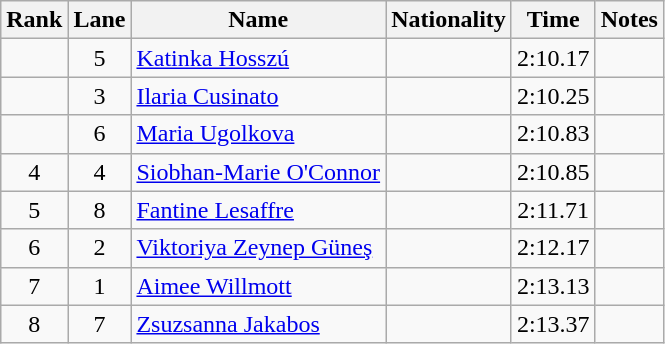<table class="wikitable sortable" style="text-align:center">
<tr>
<th>Rank</th>
<th>Lane</th>
<th>Name</th>
<th>Nationality</th>
<th>Time</th>
<th>Notes</th>
</tr>
<tr>
<td></td>
<td>5</td>
<td align=left><a href='#'>Katinka Hosszú</a></td>
<td align=left></td>
<td>2:10.17</td>
<td></td>
</tr>
<tr>
<td></td>
<td>3</td>
<td align=left><a href='#'>Ilaria Cusinato</a></td>
<td align=left></td>
<td>2:10.25</td>
<td></td>
</tr>
<tr>
<td></td>
<td>6</td>
<td align=left><a href='#'>Maria Ugolkova</a></td>
<td align=left></td>
<td>2:10.83</td>
<td></td>
</tr>
<tr>
<td>4</td>
<td>4</td>
<td align=left><a href='#'>Siobhan-Marie O'Connor</a></td>
<td align=left></td>
<td>2:10.85</td>
<td></td>
</tr>
<tr>
<td>5</td>
<td>8</td>
<td align=left><a href='#'>Fantine Lesaffre</a></td>
<td align=left></td>
<td>2:11.71</td>
<td></td>
</tr>
<tr>
<td>6</td>
<td>2</td>
<td align=left><a href='#'>Viktoriya Zeynep Güneş</a></td>
<td align=left></td>
<td>2:12.17</td>
<td></td>
</tr>
<tr>
<td>7</td>
<td>1</td>
<td align=left><a href='#'>Aimee Willmott</a></td>
<td align=left></td>
<td>2:13.13</td>
<td></td>
</tr>
<tr>
<td>8</td>
<td>7</td>
<td align=left><a href='#'>Zsuzsanna Jakabos</a></td>
<td align=left></td>
<td>2:13.37</td>
<td></td>
</tr>
</table>
